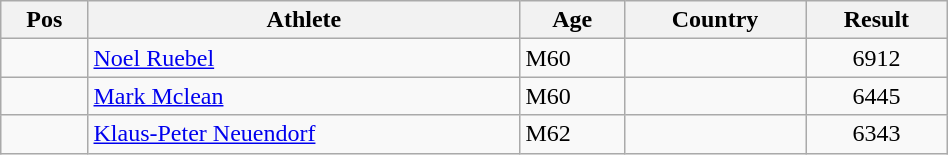<table class="wikitable"  style="text-align:center; width:50%;">
<tr>
<th>Pos</th>
<th>Athlete</th>
<th>Age</th>
<th>Country</th>
<th>Result</th>
</tr>
<tr>
<td align=center></td>
<td align=left><a href='#'>Noel Ruebel</a></td>
<td align=left>M60</td>
<td align=left></td>
<td>6912</td>
</tr>
<tr>
<td align=center></td>
<td align=left><a href='#'>Mark Mclean</a></td>
<td align=left>M60</td>
<td align=left></td>
<td>6445</td>
</tr>
<tr>
<td align=center></td>
<td align=left><a href='#'>Klaus-Peter Neuendorf</a></td>
<td align=left>M62</td>
<td align=left></td>
<td>6343</td>
</tr>
</table>
